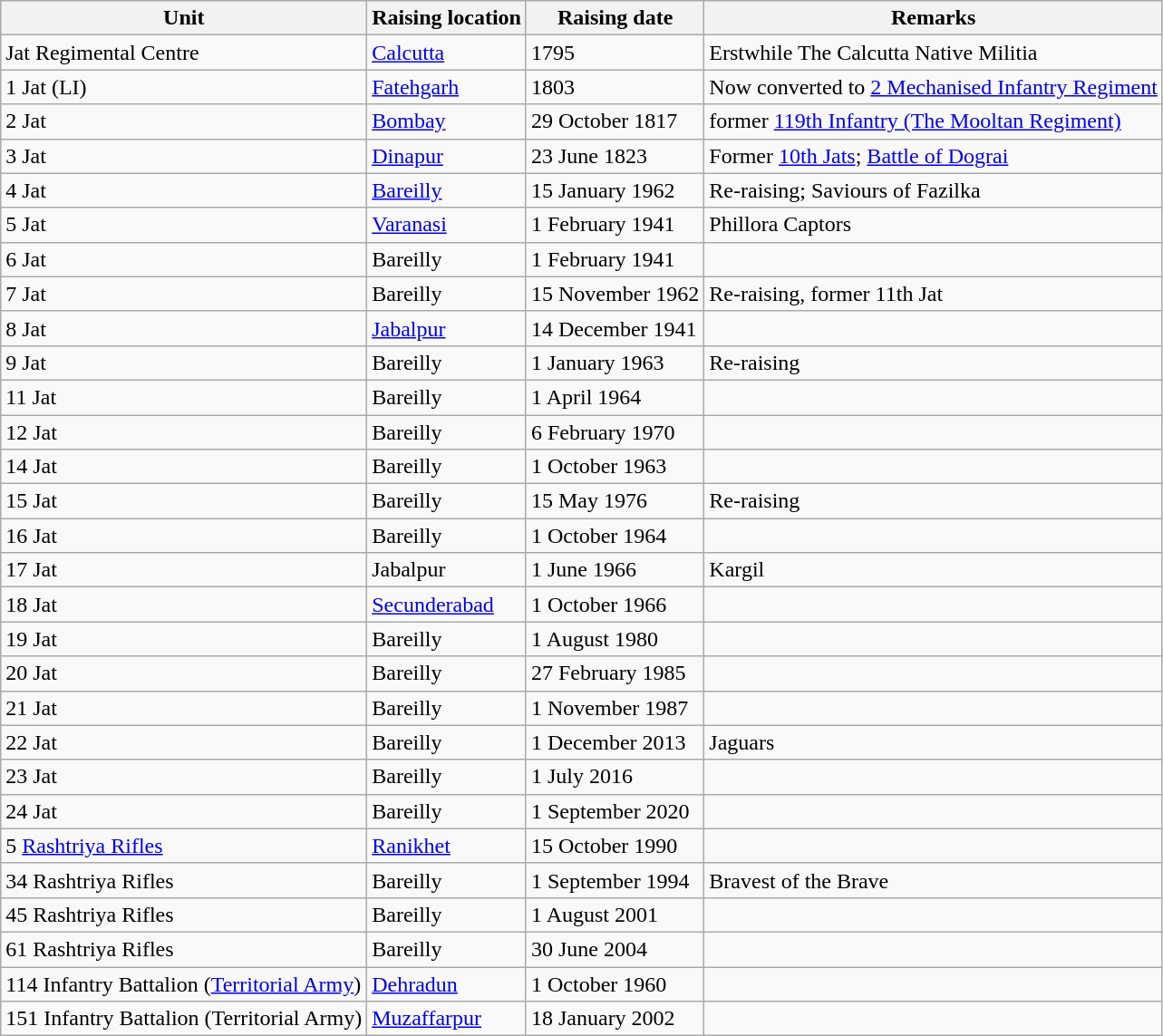<table class="wikitable">
<tr>
<th>Unit</th>
<th>Raising location</th>
<th>Raising date</th>
<th>Remarks</th>
</tr>
<tr>
<td>Jat Regimental Centre</td>
<td><a href='#'>Calcutta</a></td>
<td>1795</td>
<td>Erstwhile The Calcutta Native Militia</td>
</tr>
<tr>
<td>1 Jat (LI)</td>
<td><a href='#'>Fatehgarh</a></td>
<td>1803</td>
<td>Now converted to <a href='#'>2 Mechanised Infantry Regiment</a></td>
</tr>
<tr>
<td>2 Jat</td>
<td><a href='#'>Bombay</a></td>
<td>29 October 1817</td>
<td>former <a href='#'>119th Infantry (The Mooltan Regiment)</a></td>
</tr>
<tr>
<td>3 Jat</td>
<td><a href='#'>Dinapur</a></td>
<td>23 June 1823</td>
<td>Former <a href='#'>10th Jats</a>; <a href='#'>Battle of Dograi</a></td>
</tr>
<tr>
<td>4 Jat</td>
<td><a href='#'>Bareilly</a></td>
<td>15 January 1962</td>
<td>Re-raising; Saviours of Fazilka</td>
</tr>
<tr>
<td>5 Jat</td>
<td><a href='#'>Varanasi</a></td>
<td>1 February 1941</td>
<td>Phillora Captors</td>
</tr>
<tr>
<td>6 Jat</td>
<td>Bareilly</td>
<td>1 February 1941</td>
<td></td>
</tr>
<tr>
<td>7 Jat</td>
<td>Bareilly</td>
<td>15 November 1962</td>
<td>Re-raising, former 11th Jat</td>
</tr>
<tr>
<td>8 Jat</td>
<td><a href='#'>Jabalpur</a></td>
<td>14 December 1941</td>
<td></td>
</tr>
<tr>
<td>9 Jat</td>
<td>Bareilly</td>
<td>1 January 1963</td>
<td>Re-raising</td>
</tr>
<tr>
<td>11 Jat</td>
<td>Bareilly</td>
<td>1 April 1964</td>
<td></td>
</tr>
<tr>
<td>12 Jat</td>
<td>Bareilly</td>
<td>6 February 1970</td>
<td></td>
</tr>
<tr>
<td>14 Jat</td>
<td>Bareilly</td>
<td>1 October 1963</td>
<td></td>
</tr>
<tr>
<td>15 Jat</td>
<td>Bareilly</td>
<td>15 May 1976</td>
<td>Re-raising</td>
</tr>
<tr>
<td>16 Jat</td>
<td>Bareilly</td>
<td>1 October 1964</td>
<td></td>
</tr>
<tr>
<td>17 Jat</td>
<td>Jabalpur</td>
<td>1 June 1966</td>
<td>Kargil</td>
</tr>
<tr>
<td>18 Jat</td>
<td><a href='#'>Secunderabad</a></td>
<td>1 October 1966</td>
<td></td>
</tr>
<tr>
<td>19 Jat</td>
<td>Bareilly</td>
<td>1 August 1980</td>
<td></td>
</tr>
<tr>
<td>20 Jat</td>
<td>Bareilly</td>
<td>27 February 1985</td>
<td></td>
</tr>
<tr>
<td>21 Jat</td>
<td>Bareilly</td>
<td>1 November 1987</td>
<td></td>
</tr>
<tr>
<td>22 Jat</td>
<td>Bareilly</td>
<td>1 December 2013</td>
<td>Jaguars</td>
</tr>
<tr>
<td>23 Jat</td>
<td>Bareilly</td>
<td>1 July 2016</td>
<td></td>
</tr>
<tr>
<td>24 Jat</td>
<td>Bareilly</td>
<td>1 September 2020</td>
<td></td>
</tr>
<tr>
<td>5 <a href='#'>Rashtriya Rifles</a></td>
<td><a href='#'>Ranikhet</a></td>
<td>15 October 1990</td>
<td></td>
</tr>
<tr>
<td>34 Rashtriya Rifles</td>
<td>Bareilly</td>
<td>1 September 1994</td>
<td>Bravest of the Brave</td>
</tr>
<tr>
<td>45 Rashtriya Rifles</td>
<td>Bareilly</td>
<td>1 August 2001</td>
<td></td>
</tr>
<tr>
<td>61 Rashtriya Rifles</td>
<td>Bareilly</td>
<td>30 June 2004</td>
<td></td>
</tr>
<tr>
<td>114 Infantry Battalion (<a href='#'>Territorial Army</a>)</td>
<td><a href='#'>Dehradun</a></td>
<td>1 October 1960</td>
<td></td>
</tr>
<tr>
<td>151 Infantry Battalion (Territorial Army)</td>
<td><a href='#'>Muzaffarpur</a></td>
<td>18 January 2002</td>
<td></td>
</tr>
</table>
